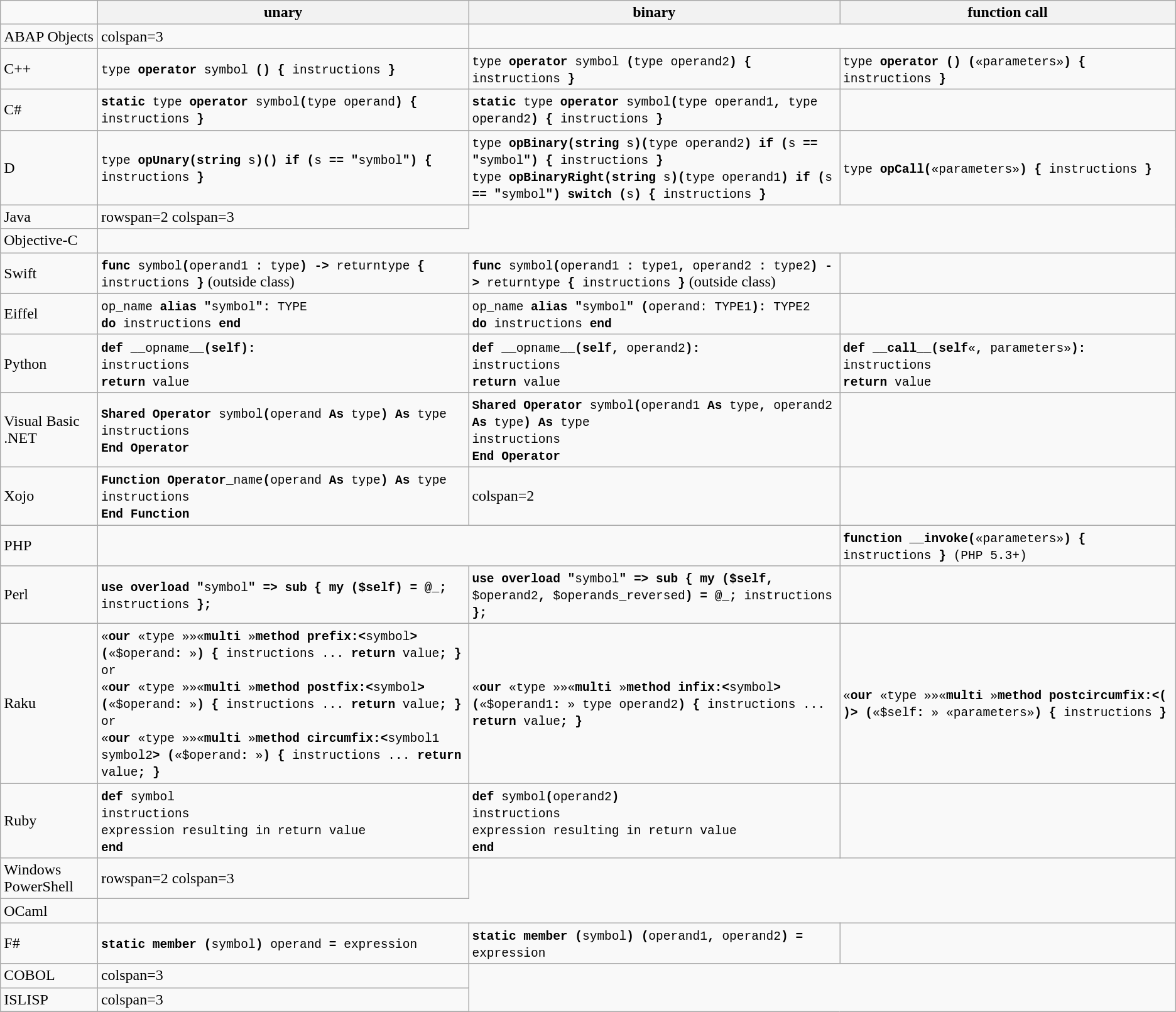<table class="wikitable">
<tr>
<td></td>
<th>unary</th>
<th>binary</th>
<th>function call</th>
</tr>
<tr>
<td>ABAP Objects</td>
<td>colspan=3 </td>
</tr>
<tr>
<td>C++</td>
<td><code>type <strong>operator</strong> symbol <strong>() { </strong>instructions<strong> }</strong></code></td>
<td><code>type <strong>operator</strong> symbol <strong>(</strong>type operand2<strong>) { </strong>instructions<strong> }</strong></code></td>
<td><code>type <strong>operator () (</strong>«parameters»<strong>) { </strong>instructions<strong> }</strong></code></td>
</tr>
<tr>
<td>C#</td>
<td><code><strong>static </strong>type<strong> operator </strong>symbol<strong>(</strong>type operand<strong>) { </strong>instructions<strong> }</strong></code></td>
<td><code><strong>static </strong>type<strong> operator </strong>symbol<strong>(</strong>type operand1<strong>, </strong>type operand2<strong>) { </strong>instructions<strong> }</strong></code></td>
<td></td>
</tr>
<tr>
<td>D</td>
<td><code>type <strong>opUnary(string</strong> s<strong>)() if (</strong>s<strong> == "</strong>symbol<strong>") { </strong>instructions<strong> }</strong></code></td>
<td><code>type <strong>opBinary(string</strong> s<strong>)(</strong>type operand2<strong>) if (</strong>s<strong> == "</strong>symbol<strong>") { </strong>instructions<strong> }</strong> <br> type <strong>opBinaryRight(string</strong> s<strong>)(</strong>type operand1<strong>) if (</strong>s<strong> == "</strong>symbol<strong>") switch (</strong>s<strong>) { </strong>instructions<strong> }</strong></code></td>
<td><code>type <strong>opCall(</strong>«parameters»<strong>) { </strong>instructions<strong> }</strong></code></td>
</tr>
<tr>
<td>Java</td>
<td>rowspan=2 colspan=3 </td>
</tr>
<tr>
<td>Objective-C</td>
</tr>
<tr>
<td>Swift</td>
<td><code><strong>func</strong> symbol<strong>(</strong>operand1 <strong>:</strong> type<strong>) -> </strong>returntype<strong> { </strong>instructions<strong> }</strong></code> (outside class)</td>
<td><code><strong>func</strong> symbol<strong>(</strong>operand1 <strong>:</strong> type1<strong>, </strong>operand2 <strong>:</strong> type2<strong>) -> </strong>returntype<strong> { </strong>instructions<strong> }</strong></code> (outside class)</td>
<td></td>
</tr>
<tr>
<td>Eiffel</td>
<td><code>op_name <strong>alias "</strong>symbol<strong>":</strong> TYPE <br><strong>do</strong> instructions <strong>end</strong></code></td>
<td><code>op_name <strong>alias "</strong>symbol<strong>" (</strong>operand: TYPE1<strong>):</strong> TYPE2 <br><strong>do</strong> instructions <strong>end</strong></code></td>
<td></td>
</tr>
<tr>
<td>Python</td>
<td><code><strong>def __</strong>opname<strong>__(self): <br>  </strong>instructions<strong><br>  return </strong>value</code></td>
<td><code><strong>def __</strong>opname<strong>__(self, </strong>operand2<strong>): <br>  </strong>instructions<strong><br>  return </strong>value</code></td>
<td><code><strong>def __call__(self</strong>«<strong>, </strong>parameters»<strong>): <br>  </strong>instructions<strong><br>  return </strong>value</code></td>
</tr>
<tr>
<td>Visual Basic .NET</td>
<td><code><strong>Shared Operator </strong>symbol<strong>(</strong>operand<strong> As </strong>type<strong>) As </strong>type<strong><br> </strong>instructions<strong> <br> End Operator</strong></code></td>
<td><code><strong>Shared Operator </strong>symbol<strong>(</strong>operand1<strong> As </strong>type<strong>, </strong>operand2<strong> As </strong>type<strong>) As </strong>type<strong><br> </strong>instructions<strong> <br> End Operator</strong></code></td>
<td></td>
</tr>
<tr>
<td>Xojo</td>
<td><code><strong>Function Operator_</strong>name<strong>(</strong>operand<strong> As </strong>type<strong>) As </strong>type<strong><br> </strong>instructions<strong> <br> End Function</strong></code></td>
<td>colspan=2 </td>
</tr>
<tr>
<td>PHP</td>
<td colspan=2></td>
<td><code><strong>function __invoke(</strong>«parameters»<strong>) { </strong>instructions<strong> }</strong> (PHP 5.3+)</code></td>
</tr>
<tr>
<td>Perl</td>
<td><code><strong>use overload "</strong>symbol<strong>" => sub { my ($self) = @_; </strong>instructions<strong> };</strong></code></td>
<td><code><strong>use overload "</strong>symbol<strong>" => sub { my ($self, </strong>$operand2<strong>, </strong>$operands_reversed<strong>) = @_; </strong>instructions<strong> };</strong></code></td>
<td></td>
</tr>
<tr>
<td>Raku</td>
<td><code>«<strong>our</strong> «type »»«<strong>multi</strong> »<strong>method prefix:<</strong>symbol<strong>> (</strong>«$operand<strong>:</strong> »<strong>) {</strong> instructions ... <strong>return </strong>value<strong>;</strong> <strong>}</strong> or<br> «<strong>our</strong> «type »»«<strong>multi</strong> »<strong>method postfix:<</strong>symbol<strong>> (</strong>«$operand<strong>:</strong> »<strong>) {</strong> instructions ... <strong>return </strong>value<strong>;</strong> <strong>}</strong> or<br> «<strong>our</strong> «type »»«<strong>multi</strong> »<strong>method circumfix:<</strong>symbol1 symbol2<strong>> (</strong>«$operand<strong>:</strong> »<strong>) {</strong> instructions ... <strong>return </strong>value<strong>;</strong> <strong>}</strong></code></td>
<td><code>«<strong>our</strong> «type »»«<strong>multi</strong> »<strong>method infix:<</strong>symbol<strong>> (</strong>«$operand1<strong>:</strong> » type operand2<strong>) {</strong> instructions ... <strong>return </strong>value<strong>;</strong> <strong>}</strong></code></td>
<td><code>«<strong>our</strong> «type »»«<strong>multi</strong> »<strong>method postcircumfix:<( )> (</strong>«$self<strong>:</strong> » «parameters»<strong>) {</strong> instructions <strong>}</strong></code></td>
</tr>
<tr>
<td>Ruby</td>
<td><code><strong>def </strong>symbol <br> instructions <br> expression resulting in return value <br> <strong>end</strong></code></td>
<td><code><strong>def </strong>symbol<strong>(</strong>operand2<strong>)</strong> <br> instructions <br> expression resulting in return value <br> <strong>end</strong></code></td>
<td></td>
</tr>
<tr>
<td>Windows PowerShell</td>
<td>rowspan=2 colspan=3 </td>
</tr>
<tr>
<td>OCaml</td>
</tr>
<tr>
<td>F#</td>
<td><code><strong>static member (</strong>symbol<strong>)</strong> operand <strong>=</strong> expression</code></td>
<td><code><strong>static member (</strong>symbol<strong>)</strong> <strong>(</strong>operand1<strong>,</strong> operand2<strong>) =</strong> expression</code></td>
<td></td>
</tr>
<tr>
<td>COBOL</td>
<td>colspan=3 </td>
</tr>
<tr>
<td>ISLISP</td>
<td>colspan=3 </td>
</tr>
<tr>
</tr>
</table>
